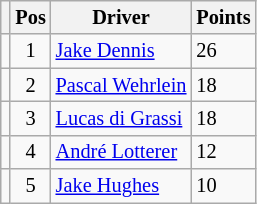<table class="wikitable" style="font-size: 85%;">
<tr>
<th></th>
<th>Pos</th>
<th>Driver</th>
<th>Points</th>
</tr>
<tr>
<td align="left"></td>
<td align="center">1</td>
<td> <a href='#'>Jake Dennis</a></td>
<td align="left">26</td>
</tr>
<tr>
<td align="left"></td>
<td align="center">2</td>
<td> <a href='#'>Pascal Wehrlein</a></td>
<td align="left">18</td>
</tr>
<tr>
<td align="left"></td>
<td align="center">3</td>
<td> <a href='#'>Lucas di Grassi</a></td>
<td align="left">18</td>
</tr>
<tr>
<td align="left"></td>
<td align="center">4</td>
<td> <a href='#'>André Lotterer</a></td>
<td align="left">12</td>
</tr>
<tr>
<td align="left"></td>
<td align="center">5</td>
<td> <a href='#'>Jake Hughes</a></td>
<td align="left">10</td>
</tr>
</table>
